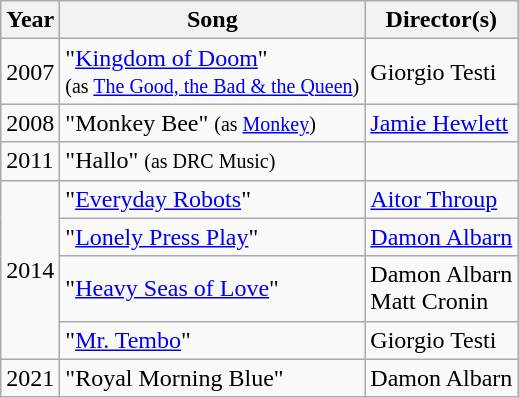<table class="wikitable">
<tr>
<th>Year</th>
<th>Song</th>
<th>Director(s)</th>
</tr>
<tr>
<td rowspan="1">2007</td>
<td>"<a href='#'>Kingdom of Doom</a>" <br><small>(as <a href='#'>The Good, the Bad & the Queen</a>)</small></td>
<td>Giorgio Testi</td>
</tr>
<tr>
<td>2008</td>
<td>"Monkey Bee" <small>(as <a href='#'>Monkey</a>)</small></td>
<td><a href='#'>Jamie Hewlett</a></td>
</tr>
<tr>
<td>2011</td>
<td>"Hallo" <small>(as DRC Music)</small></td>
<td></td>
</tr>
<tr>
<td rowspan="4">2014</td>
<td>"<a href='#'>Everyday Robots</a>"</td>
<td><a href='#'>Aitor Throup</a></td>
</tr>
<tr>
<td>"<a href='#'>Lonely Press Play</a>"</td>
<td><a href='#'>Damon Albarn</a></td>
</tr>
<tr>
<td>"<a href='#'>Heavy Seas of Love</a>"</td>
<td>Damon Albarn<br>Matt Cronin</td>
</tr>
<tr>
<td>"<a href='#'>Mr. Tembo</a>"</td>
<td>Giorgio Testi</td>
</tr>
<tr>
<td>2021</td>
<td>"Royal Morning Blue"</td>
<td>Damon Albarn</td>
</tr>
</table>
